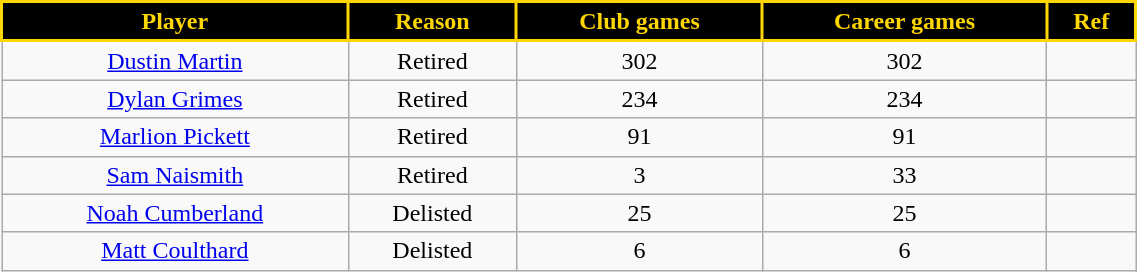<table class="wikitable" style="text-align:center; font-size:100%; width:60%;">
<tr>
<th style="background:black; border: solid gold 2px; color:gold;">Player</th>
<th style="background:black; border: solid gold 2px; color:gold;">Reason</th>
<th style="background:black; border: solid gold 2px; color:gold;">Club games</th>
<th style="background:black; border: solid gold 2px; color:gold;">Career games</th>
<th style="background:black; border: solid gold 2px; color:gold;">Ref</th>
</tr>
<tr>
<td><a href='#'>Dustin Martin</a></td>
<td>Retired</td>
<td>302</td>
<td>302</td>
<td></td>
</tr>
<tr>
<td><a href='#'>Dylan Grimes</a></td>
<td>Retired</td>
<td>234</td>
<td>234</td>
<td></td>
</tr>
<tr>
<td><a href='#'>Marlion Pickett</a></td>
<td>Retired</td>
<td>91</td>
<td>91</td>
<td></td>
</tr>
<tr>
<td><a href='#'>Sam Naismith</a></td>
<td>Retired</td>
<td>3</td>
<td>33</td>
<td></td>
</tr>
<tr>
<td><a href='#'>Noah Cumberland</a></td>
<td>Delisted</td>
<td>25</td>
<td>25</td>
<td></td>
</tr>
<tr>
<td><a href='#'>Matt Coulthard</a></td>
<td>Delisted</td>
<td>6</td>
<td>6</td>
<td></td>
</tr>
</table>
